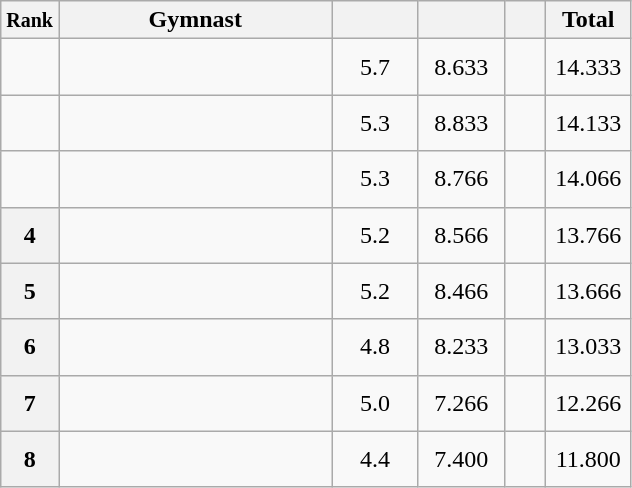<table style="text-align:center;" class="wikitable sortable">
<tr>
<th scope="col" style="width:15px;"><small>Rank</small></th>
<th scope="col" style="width:175px;">Gymnast</th>
<th scope="col" style="width:50px;"><small></small></th>
<th scope="col" style="width:50px;"><small></small></th>
<th scope="col" style="width:20px;"><small></small></th>
<th scope="col" style="width:50px;">Total</th>
</tr>
<tr>
<td scope="row" style="text-align:center"></td>
<td style="height:30px; text-align:left;"></td>
<td>5.7</td>
<td>8.633</td>
<td></td>
<td>14.333</td>
</tr>
<tr>
<td scope="row" style="text-align:center"></td>
<td style="height:30px; text-align:left;"></td>
<td>5.3</td>
<td>8.833</td>
<td></td>
<td>14.133</td>
</tr>
<tr>
<td scope="row" style="text-align:center"></td>
<td style="height:30px; text-align:left;"></td>
<td>5.3</td>
<td>8.766</td>
<td></td>
<td>14.066</td>
</tr>
<tr>
<th scope="row" style="text-align:center">4</th>
<td style="height:30px; text-align:left;"></td>
<td>5.2</td>
<td>8.566</td>
<td></td>
<td>13.766</td>
</tr>
<tr>
<th scope="row" style="text-align:center">5</th>
<td style="height:30px; text-align:left;"></td>
<td>5.2</td>
<td>8.466</td>
<td></td>
<td>13.666</td>
</tr>
<tr>
<th scope="row" style="text-align:center">6</th>
<td style="height:30px; text-align:left;"></td>
<td>4.8</td>
<td>8.233</td>
<td></td>
<td>13.033</td>
</tr>
<tr>
<th scope="row" style="text-align:center">7</th>
<td style="height:30px; text-align:left;"></td>
<td>5.0</td>
<td>7.266</td>
<td></td>
<td>12.266</td>
</tr>
<tr>
<th scope="row" style="text-align:center">8</th>
<td style="height:30px; text-align:left;"></td>
<td>4.4</td>
<td>7.400</td>
<td></td>
<td>11.800</td>
</tr>
</table>
